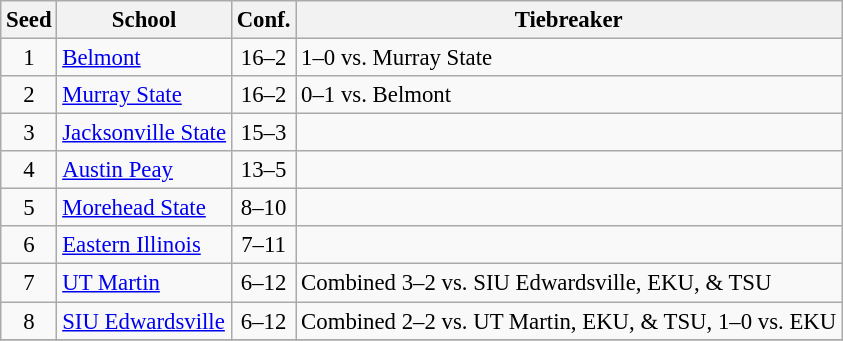<table class="wikitable" style="font-size:95%; text-align:center">
<tr>
<th>Seed</th>
<th>School</th>
<th>Conf.</th>
<th>Tiebreaker</th>
</tr>
<tr>
<td>1</td>
<td align=left><a href='#'>Belmont</a></td>
<td>16–2</td>
<td align=left>1–0 vs. Murray State</td>
</tr>
<tr>
<td>2</td>
<td align=left><a href='#'>Murray State</a></td>
<td>16–2</td>
<td align=left>0–1 vs. Belmont</td>
</tr>
<tr>
<td>3</td>
<td align=left><a href='#'>Jacksonville State</a></td>
<td>15–3</td>
<td></td>
</tr>
<tr>
<td>4</td>
<td align=left><a href='#'>Austin Peay</a></td>
<td>13–5</td>
<td></td>
</tr>
<tr>
<td>5</td>
<td align=left><a href='#'>Morehead State</a></td>
<td>8–10</td>
<td align=left></td>
</tr>
<tr>
<td>6</td>
<td align=left><a href='#'>Eastern Illinois</a></td>
<td>7–11</td>
<td align=left></td>
</tr>
<tr>
<td>7</td>
<td align=left><a href='#'>UT Martin</a></td>
<td>6–12</td>
<td align=left>Combined 3–2 vs. SIU Edwardsville, EKU, & TSU</td>
</tr>
<tr>
<td>8</td>
<td align=left><a href='#'>SIU Edwardsville</a></td>
<td>6–12</td>
<td align=left>Combined 2–2 vs. UT Martin, EKU, & TSU, 1–0 vs. EKU</td>
</tr>
<tr>
</tr>
</table>
